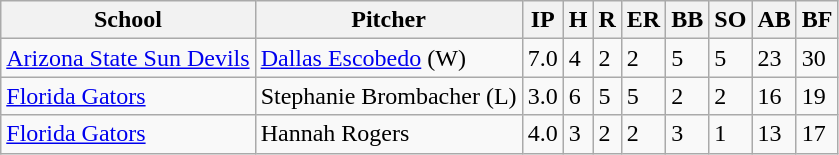<table class="wikitable">
<tr>
<th>School</th>
<th>Pitcher</th>
<th>IP</th>
<th>H</th>
<th>R</th>
<th>ER</th>
<th>BB</th>
<th>SO</th>
<th>AB</th>
<th>BF</th>
</tr>
<tr>
<td><a href='#'>Arizona State Sun Devils</a></td>
<td><a href='#'>Dallas Escobedo</a> (W)</td>
<td>7.0</td>
<td>4</td>
<td>2</td>
<td>2</td>
<td>5</td>
<td>5</td>
<td>23</td>
<td>30</td>
</tr>
<tr>
<td><a href='#'>Florida Gators</a></td>
<td>Stephanie Brombacher (L)</td>
<td>3.0</td>
<td>6</td>
<td>5</td>
<td>5</td>
<td>2</td>
<td>2</td>
<td>16</td>
<td>19</td>
</tr>
<tr>
<td><a href='#'>Florida Gators</a></td>
<td>Hannah Rogers</td>
<td>4.0</td>
<td>3</td>
<td>2</td>
<td>2</td>
<td>3</td>
<td>1</td>
<td>13</td>
<td>17</td>
</tr>
</table>
